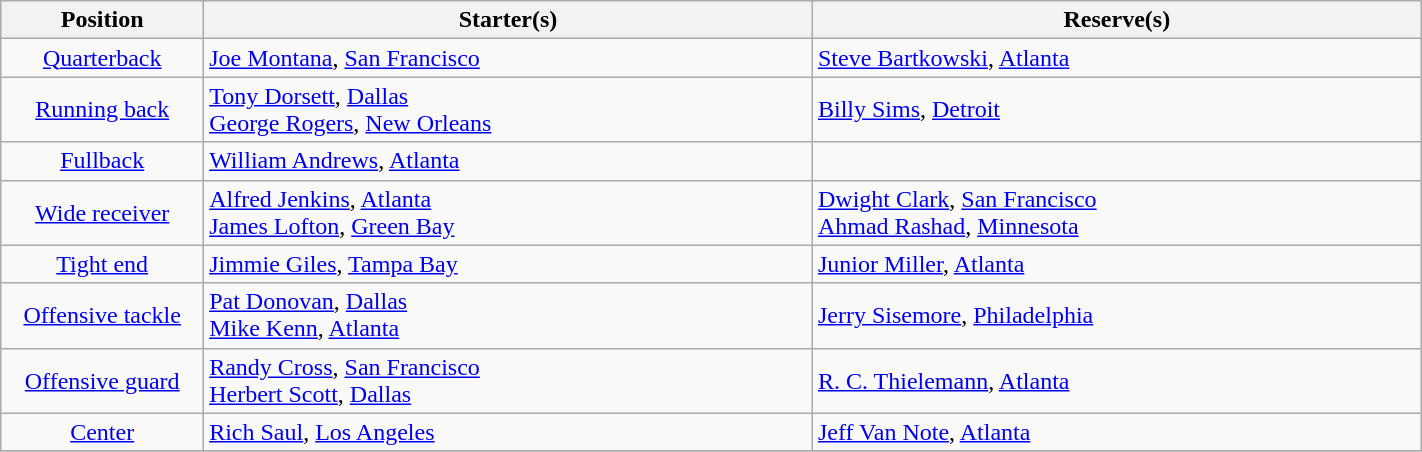<table class="wikitable" width=75%>
<tr>
<th width=10%>Position</th>
<th width=30%>Starter(s)</th>
<th width=30%>Reserve(s)</th>
</tr>
<tr>
<td align=center><a href='#'>Quarterback</a></td>
<td> <a href='#'>Joe Montana</a>, <a href='#'>San Francisco</a></td>
<td> <a href='#'>Steve Bartkowski</a>, <a href='#'>Atlanta</a></td>
</tr>
<tr>
<td align=center><a href='#'>Running back</a></td>
<td> <a href='#'>Tony Dorsett</a>, <a href='#'>Dallas</a><br> <a href='#'>George Rogers</a>, <a href='#'>New Orleans</a></td>
<td> <a href='#'>Billy Sims</a>, <a href='#'>Detroit</a></td>
</tr>
<tr>
<td align=center><a href='#'>Fullback</a></td>
<td> <a href='#'>William Andrews</a>, <a href='#'>Atlanta</a></td>
<td></td>
</tr>
<tr>
<td align=center><a href='#'>Wide receiver</a></td>
<td> <a href='#'>Alfred Jenkins</a>, <a href='#'>Atlanta</a><br> <a href='#'>James Lofton</a>, <a href='#'>Green Bay</a></td>
<td> <a href='#'>Dwight Clark</a>, <a href='#'>San Francisco</a><br> <a href='#'>Ahmad Rashad</a>, <a href='#'>Minnesota</a></td>
</tr>
<tr>
<td align=center><a href='#'>Tight end</a></td>
<td> <a href='#'>Jimmie Giles</a>, <a href='#'>Tampa Bay</a></td>
<td> <a href='#'>Junior Miller</a>, <a href='#'>Atlanta</a></td>
</tr>
<tr>
<td align=center><a href='#'>Offensive tackle</a></td>
<td> <a href='#'>Pat Donovan</a>, <a href='#'>Dallas</a><br> <a href='#'>Mike Kenn</a>, <a href='#'>Atlanta</a></td>
<td> <a href='#'>Jerry Sisemore</a>, <a href='#'>Philadelphia</a></td>
</tr>
<tr>
<td align=center><a href='#'>Offensive guard</a></td>
<td> <a href='#'>Randy Cross</a>, <a href='#'>San Francisco</a><br> <a href='#'>Herbert Scott</a>, <a href='#'>Dallas</a></td>
<td> <a href='#'>R. C. Thielemann</a>, <a href='#'>Atlanta</a></td>
</tr>
<tr>
<td align=center><a href='#'>Center</a></td>
<td> <a href='#'>Rich Saul</a>, <a href='#'>Los Angeles</a></td>
<td> <a href='#'>Jeff Van Note</a>, <a href='#'>Atlanta</a></td>
</tr>
<tr>
</tr>
</table>
